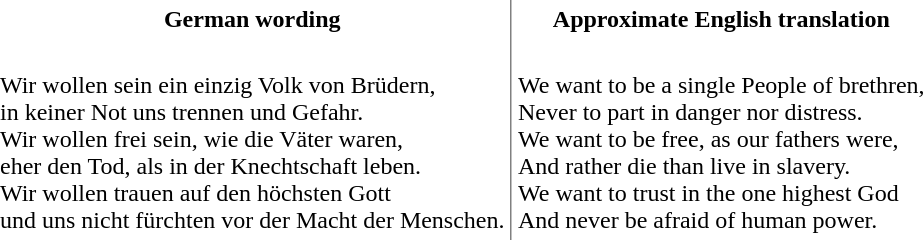<table class="toccolours" cellpadding="4" rules="cols">
<tr>
<th>German wording</th>
<th>Approximate English translation</th>
</tr>
<tr>
<td><br>Wir wollen sein ein einzig Volk von Brüdern,<br>
in keiner Not uns trennen und Gefahr.<br>
Wir wollen frei sein, wie die Väter waren,<br>
eher den Tod, als in der Knechtschaft leben.<br>
Wir wollen trauen auf den höchsten Gott<br>
und uns nicht fürchten vor der Macht der Menschen.</td>
<td><br>We want to be a single People of brethren,<br>
Never to part in danger nor distress.<br>
We want to be free, as our fathers were,<br>
And rather die than live in slavery.<br>
We want to trust in the one highest God<br>
And never be afraid of human power.</td>
</tr>
</table>
